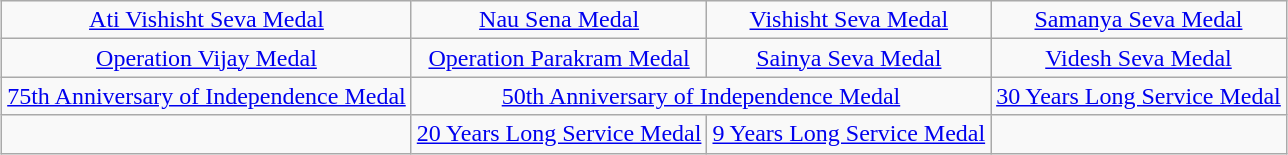<table class="wikitable" style="margin:1em auto; text-align:center;">
<tr>
<td><a href='#'>Ati Vishisht Seva Medal</a></td>
<td><a href='#'>Nau Sena Medal</a></td>
<td><a href='#'>Vishisht Seva Medal</a></td>
<td><a href='#'>Samanya Seva Medal</a></td>
</tr>
<tr>
<td><a href='#'>Operation Vijay Medal</a></td>
<td><a href='#'>Operation Parakram Medal</a></td>
<td><a href='#'>Sainya Seva Medal</a></td>
<td><a href='#'>Videsh Seva Medal</a></td>
</tr>
<tr>
<td><a href='#'>75th Anniversary of Independence Medal</a></td>
<td colspan=2><a href='#'>50th Anniversary of Independence Medal</a></td>
<td><a href='#'>30 Years Long Service Medal</a></td>
</tr>
<tr>
<td></td>
<td><a href='#'>20 Years Long Service Medal</a></td>
<td><a href='#'>9 Years Long Service Medal</a></td>
<td></td>
</tr>
</table>
